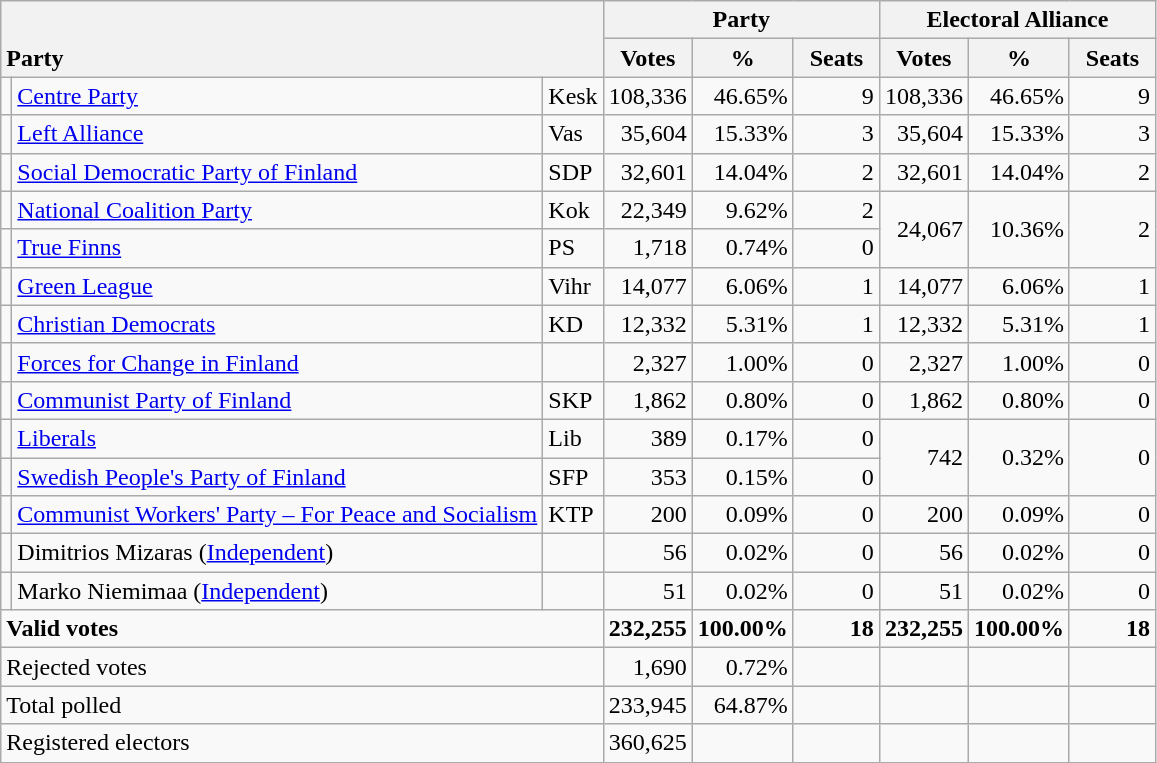<table class="wikitable" border="1" style="text-align:right;">
<tr>
<th style="text-align:left;" valign=bottom rowspan=2 colspan=3>Party</th>
<th colspan=3>Party</th>
<th colspan=3>Electoral Alliance</th>
</tr>
<tr>
<th align=center valign=bottom width="50">Votes</th>
<th align=center valign=bottom width="50">%</th>
<th align=center valign=bottom width="50">Seats</th>
<th align=center valign=bottom width="50">Votes</th>
<th align=center valign=bottom width="50">%</th>
<th align=center valign=bottom width="50">Seats</th>
</tr>
<tr>
<td></td>
<td align=left><a href='#'>Centre Party</a></td>
<td align=left>Kesk</td>
<td>108,336</td>
<td>46.65%</td>
<td>9</td>
<td>108,336</td>
<td>46.65%</td>
<td>9</td>
</tr>
<tr>
<td></td>
<td align=left><a href='#'>Left Alliance</a></td>
<td align=left>Vas</td>
<td>35,604</td>
<td>15.33%</td>
<td>3</td>
<td>35,604</td>
<td>15.33%</td>
<td>3</td>
</tr>
<tr>
<td></td>
<td align=left style="white-space: nowrap;"><a href='#'>Social Democratic Party of Finland</a></td>
<td align=left>SDP</td>
<td>32,601</td>
<td>14.04%</td>
<td>2</td>
<td>32,601</td>
<td>14.04%</td>
<td>2</td>
</tr>
<tr>
<td></td>
<td align=left><a href='#'>National Coalition Party</a></td>
<td align=left>Kok</td>
<td>22,349</td>
<td>9.62%</td>
<td>2</td>
<td rowspan=2>24,067</td>
<td rowspan=2>10.36%</td>
<td rowspan=2>2</td>
</tr>
<tr>
<td></td>
<td align=left><a href='#'>True Finns</a></td>
<td align=left>PS</td>
<td>1,718</td>
<td>0.74%</td>
<td>0</td>
</tr>
<tr>
<td></td>
<td align=left><a href='#'>Green League</a></td>
<td align=left>Vihr</td>
<td>14,077</td>
<td>6.06%</td>
<td>1</td>
<td>14,077</td>
<td>6.06%</td>
<td>1</td>
</tr>
<tr>
<td></td>
<td align=left><a href='#'>Christian Democrats</a></td>
<td align=left>KD</td>
<td>12,332</td>
<td>5.31%</td>
<td>1</td>
<td>12,332</td>
<td>5.31%</td>
<td>1</td>
</tr>
<tr>
<td></td>
<td align=left><a href='#'>Forces for Change in Finland</a></td>
<td align=left></td>
<td>2,327</td>
<td>1.00%</td>
<td>0</td>
<td>2,327</td>
<td>1.00%</td>
<td>0</td>
</tr>
<tr>
<td></td>
<td align=left><a href='#'>Communist Party of Finland</a></td>
<td align=left>SKP</td>
<td>1,862</td>
<td>0.80%</td>
<td>0</td>
<td>1,862</td>
<td>0.80%</td>
<td>0</td>
</tr>
<tr>
<td></td>
<td align=left><a href='#'>Liberals</a></td>
<td align=left>Lib</td>
<td>389</td>
<td>0.17%</td>
<td>0</td>
<td rowspan=2>742</td>
<td rowspan=2>0.32%</td>
<td rowspan=2>0</td>
</tr>
<tr>
<td></td>
<td align=left><a href='#'>Swedish People's Party of Finland</a></td>
<td align=left>SFP</td>
<td>353</td>
<td>0.15%</td>
<td>0</td>
</tr>
<tr>
<td></td>
<td align=left><a href='#'>Communist Workers' Party – For Peace and Socialism</a></td>
<td align=left>KTP</td>
<td>200</td>
<td>0.09%</td>
<td>0</td>
<td>200</td>
<td>0.09%</td>
<td>0</td>
</tr>
<tr>
<td></td>
<td align=left>Dimitrios Mizaras (<a href='#'>Independent</a>)</td>
<td align=left></td>
<td>56</td>
<td>0.02%</td>
<td>0</td>
<td>56</td>
<td>0.02%</td>
<td>0</td>
</tr>
<tr>
<td></td>
<td align=left>Marko Niemimaa (<a href='#'>Independent</a>)</td>
<td align=left></td>
<td>51</td>
<td>0.02%</td>
<td>0</td>
<td>51</td>
<td>0.02%</td>
<td>0</td>
</tr>
<tr style="font-weight:bold">
<td align=left colspan=3>Valid votes</td>
<td>232,255</td>
<td>100.00%</td>
<td>18</td>
<td>232,255</td>
<td>100.00%</td>
<td>18</td>
</tr>
<tr>
<td align=left colspan=3>Rejected votes</td>
<td>1,690</td>
<td>0.72%</td>
<td></td>
<td></td>
<td></td>
<td></td>
</tr>
<tr>
<td align=left colspan=3>Total polled</td>
<td>233,945</td>
<td>64.87%</td>
<td></td>
<td></td>
<td></td>
<td></td>
</tr>
<tr>
<td align=left colspan=3>Registered electors</td>
<td>360,625</td>
<td></td>
<td></td>
<td></td>
<td></td>
<td></td>
</tr>
</table>
